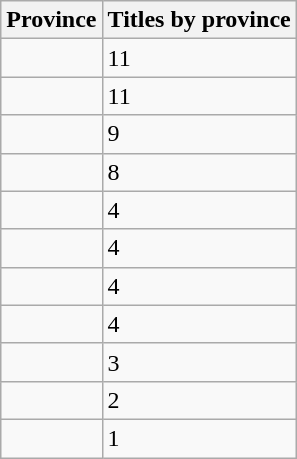<table class="wikitable">
<tr>
<th>Province</th>
<th>Titles by province</th>
</tr>
<tr>
<td></td>
<td>11</td>
</tr>
<tr>
<td></td>
<td>11</td>
</tr>
<tr>
<td></td>
<td>9</td>
</tr>
<tr>
<td></td>
<td>8</td>
</tr>
<tr>
<td></td>
<td>4</td>
</tr>
<tr>
<td></td>
<td>4</td>
</tr>
<tr>
<td></td>
<td>4</td>
</tr>
<tr>
<td></td>
<td>4</td>
</tr>
<tr>
<td></td>
<td>3</td>
</tr>
<tr>
<td></td>
<td>2</td>
</tr>
<tr>
<td></td>
<td>1</td>
</tr>
</table>
